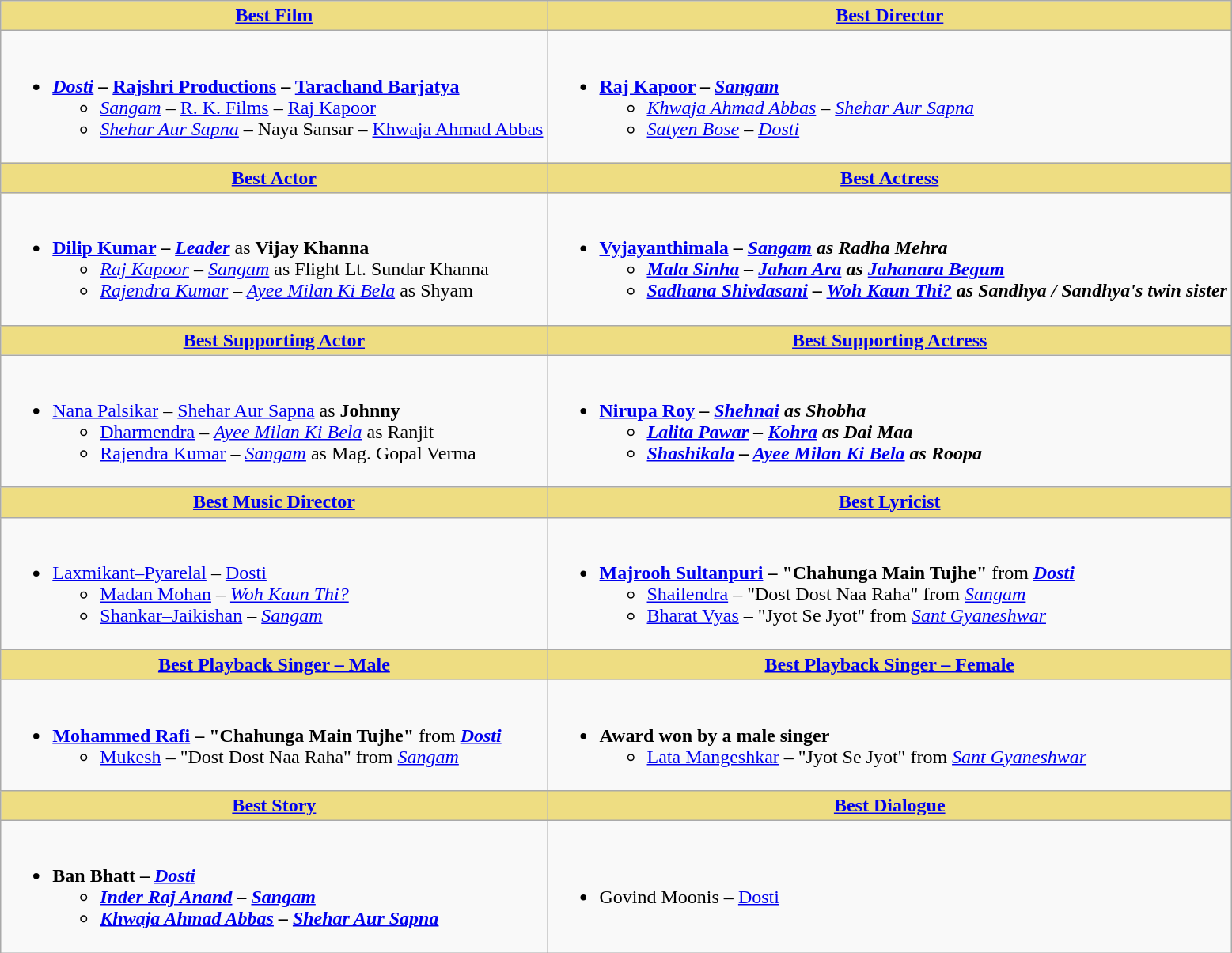<table class="wikitable">
<tr>
<th style="background:#EEDD82;"><a href='#'>Best Film</a></th>
<th style="background:#EEDD82;"><a href='#'>Best Director</a></th>
</tr>
<tr>
<td valign="top"><br><ul><li><strong> <em><a href='#'>Dosti</a></em> – <a href='#'>Rajshri Productions</a> – <a href='#'>Tarachand Barjatya</a> </strong><ul><li><em><a href='#'>Sangam</a></em> – <a href='#'>R. K. Films</a> – <a href='#'>Raj Kapoor</a></li><li><em><a href='#'>Shehar Aur Sapna</a></em> – Naya Sansar – <a href='#'>Khwaja Ahmad Abbas</a></li></ul></li></ul></td>
<td valign="top"><br><ul><li><strong><a href='#'>Raj Kapoor</a> – <em><a href='#'>Sangam</a></em> </strong><ul><li><em><a href='#'>Khwaja Ahmad Abbas</a> – <a href='#'>Shehar Aur Sapna</a></em></li><li><em><a href='#'>Satyen Bose</a> – <a href='#'>Dosti</a></em></li></ul></li></ul></td>
</tr>
<tr>
<th style="background:#EEDD82;"><a href='#'>Best Actor</a></th>
<th style="background:#EEDD82;"><a href='#'>Best Actress</a></th>
</tr>
<tr>
<td><br><ul><li><strong><a href='#'>Dilip Kumar</a> – <em><a href='#'>Leader</a></em> </strong>as <strong>Vijay Khanna</strong><ul><li><em><a href='#'>Raj Kapoor</a> – <a href='#'>Sangam</a></em> as Flight Lt. Sundar Khanna</li><li><em><a href='#'>Rajendra Kumar</a> – <a href='#'>Ayee Milan Ki Bela</a></em> as Shyam</li></ul></li></ul></td>
<td><br><ul><li><strong><a href='#'>Vyjayanthimala</a> – <em><a href='#'>Sangam</a><strong><em> as </strong>Radha Mehra<strong><ul><li></em><a href='#'>Mala Sinha</a> – <a href='#'>Jahan Ara</a><em> as <a href='#'>Jahanara Begum</a></li><li></em><a href='#'>Sadhana Shivdasani</a> – <a href='#'>Woh Kaun Thi?</a><em> as Sandhya / Sandhya's twin sister</li></ul></li></ul></td>
</tr>
<tr>
<th style="background:#EEDD82;"><a href='#'>Best Supporting Actor</a></th>
<th style="background:#EEDD82;"><a href='#'>Best Supporting Actress</a></th>
</tr>
<tr>
<td><br><ul><li></strong><a href='#'>Nana Palsikar</a> – </em><a href='#'>Shehar Aur Sapna</a></em></strong> as <strong>Johnny</strong><ul><li><a href='#'>Dharmendra</a> – <em><a href='#'>Ayee Milan Ki Bela</a></em> as Ranjit</li><li><a href='#'>Rajendra Kumar</a> – <em><a href='#'>Sangam</a></em> as Mag. Gopal Verma</li></ul></li></ul></td>
<td><br><ul><li><strong><a href='#'>Nirupa Roy</a> – <em><a href='#'>Shehnai</a><strong><em> as </strong>Shobha<strong><ul><li><a href='#'>Lalita Pawar</a> – </em><a href='#'>Kohra</a><em> as Dai Maa</li><li><a href='#'>Shashikala</a> – </em><a href='#'>Ayee Milan Ki Bela</a><em> as Roopa</li></ul></li></ul></td>
</tr>
<tr>
<th style="background:#EEDD82;"><a href='#'>Best Music Director</a></th>
<th style="background:#EEDD82;"><a href='#'>Best Lyricist</a></th>
</tr>
<tr>
<td><br><ul><li></strong><a href='#'>Laxmikant–Pyarelal</a> – </em><a href='#'>Dosti</a></em></strong><ul><li><a href='#'>Madan Mohan</a> – <em><a href='#'>Woh Kaun Thi?</a></em></li><li><a href='#'>Shankar–Jaikishan</a> – <em><a href='#'>Sangam</a></em></li></ul></li></ul></td>
<td><br><ul><li><strong><a href='#'>Majrooh Sultanpuri</a> – "Chahunga Main Tujhe"</strong> from <strong><em><a href='#'>Dosti</a></em></strong><ul><li><a href='#'>Shailendra</a> – "Dost Dost Naa Raha" from <em><a href='#'>Sangam</a></em></li><li><a href='#'>Bharat Vyas</a> – "Jyot Se Jyot" from <em><a href='#'>Sant Gyaneshwar</a></em></li></ul></li></ul></td>
</tr>
<tr>
<th style="background:#EEDD82;"><a href='#'>Best Playback Singer – Male</a></th>
<th style="background:#EEDD82;"><a href='#'>Best Playback Singer – Female</a></th>
</tr>
<tr>
<td><br><ul><li><strong><a href='#'>Mohammed Rafi</a> – "Chahunga Main Tujhe"</strong> from <strong><em><a href='#'>Dosti</a></em></strong><ul><li><a href='#'>Mukesh</a> – "Dost Dost Naa Raha" from <em><a href='#'>Sangam</a></em></li></ul></li></ul></td>
<td><br><ul><li><strong>Award won by a male singer</strong><ul><li><a href='#'>Lata Mangeshkar</a> – "Jyot Se Jyot" from <em><a href='#'>Sant Gyaneshwar</a></em></li></ul></li></ul></td>
</tr>
<tr>
<th style="background:#EEDD82;"><a href='#'>Best Story</a></th>
<th style="background:#EEDD82;"><a href='#'>Best Dialogue</a></th>
</tr>
<tr>
<td><br><ul><li><strong>Ban Bhatt – <em><a href='#'>Dosti</a><strong><em><ul><li><a href='#'>Inder Raj Anand</a> – </em><a href='#'>Sangam</a><em></li><li><a href='#'>Khwaja Ahmad Abbas</a> – </em><a href='#'>Shehar Aur Sapna</a><em></li></ul></li></ul></td>
<td><br><ul><li></strong>Govind Moonis – </em><a href='#'>Dosti</a></em></strong></li></ul></td>
</tr>
</table>
